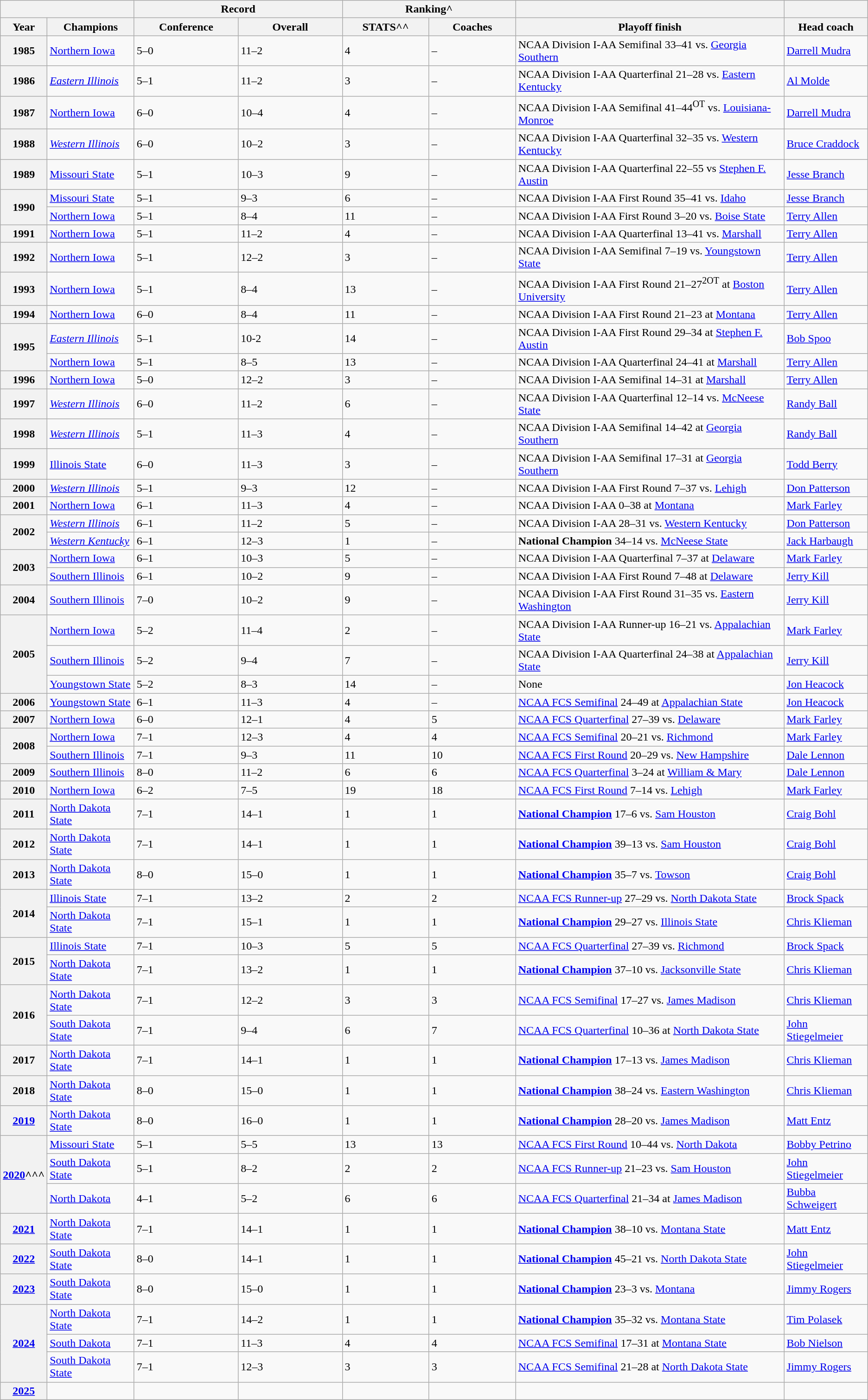<table class="wikitable sortable">
<tr>
<th colspan=2></th>
<th colspan=2>Record</th>
<th colspan=2>Ranking^</th>
<th></th>
<th></th>
</tr>
<tr>
<th>Year</th>
<th>Champions</th>
<th style="width:12%;">Conference</th>
<th style="width:12%;">Overall</th>
<th style="width:10%;">STATS^^</th>
<th style="width:10%;">Coaches</th>
<th>Playoff finish</th>
<th>Head coach</th>
</tr>
<tr>
<th>1985</th>
<td><a href='#'>Northern Iowa</a></td>
<td>5–0</td>
<td>11–2</td>
<td>4</td>
<td>–</td>
<td>NCAA Division I-AA Semifinal 33–41 vs. <a href='#'>Georgia Southern</a></td>
<td><a href='#'>Darrell Mudra</a></td>
</tr>
<tr>
<th>1986</th>
<td><em><a href='#'>Eastern Illinois</a></em></td>
<td>5–1</td>
<td>11–2</td>
<td>3</td>
<td>–</td>
<td>NCAA Division I-AA Quarterfinal 21–28 vs. <a href='#'>Eastern Kentucky</a></td>
<td><a href='#'>Al Molde</a></td>
</tr>
<tr>
<th>1987</th>
<td><a href='#'>Northern Iowa</a></td>
<td>6–0</td>
<td>10–4</td>
<td>4</td>
<td>–</td>
<td>NCAA Division I-AA Semifinal 41–44<sup>OT</sup> vs. <a href='#'>Louisiana-Monroe</a></td>
<td><a href='#'>Darrell Mudra</a></td>
</tr>
<tr>
<th>1988</th>
<td><em><a href='#'>Western Illinois</a></em></td>
<td>6–0</td>
<td>10–2</td>
<td>3</td>
<td>–</td>
<td>NCAA Division I-AA Quarterfinal 32–35 vs. <a href='#'>Western Kentucky</a></td>
<td><a href='#'>Bruce Craddock</a></td>
</tr>
<tr>
<th>1989</th>
<td><a href='#'>Missouri State</a></td>
<td>5–1</td>
<td>10–3</td>
<td>9</td>
<td>–</td>
<td>NCAA Division I-AA Quarterfinal 22–55 vs <a href='#'>Stephen F. Austin</a></td>
<td><a href='#'>Jesse Branch</a></td>
</tr>
<tr>
<th rowspan=2>1990</th>
<td><a href='#'>Missouri State</a></td>
<td>5–1</td>
<td>9–3</td>
<td>6</td>
<td>–</td>
<td>NCAA Division I-AA First Round 35–41 vs. <a href='#'>Idaho</a></td>
<td><a href='#'>Jesse Branch</a></td>
</tr>
<tr>
<td><a href='#'>Northern Iowa</a></td>
<td>5–1</td>
<td>8–4</td>
<td>11</td>
<td>–</td>
<td>NCAA Division I-AA First Round 3–20 vs. <a href='#'>Boise State</a></td>
<td><a href='#'>Terry Allen</a></td>
</tr>
<tr>
<th>1991</th>
<td><a href='#'>Northern Iowa</a></td>
<td>5–1</td>
<td>11–2</td>
<td>4</td>
<td>–</td>
<td>NCAA Division I-AA Quarterfinal 13–41 vs. <a href='#'>Marshall</a></td>
<td><a href='#'>Terry Allen</a></td>
</tr>
<tr>
<th>1992</th>
<td><a href='#'>Northern Iowa</a></td>
<td>5–1</td>
<td>12–2</td>
<td>3</td>
<td>–</td>
<td>NCAA Division I-AA Semifinal 7–19 vs. <a href='#'>Youngstown State</a></td>
<td><a href='#'>Terry Allen</a></td>
</tr>
<tr>
<th>1993</th>
<td><a href='#'>Northern Iowa</a></td>
<td>5–1</td>
<td>8–4</td>
<td>13</td>
<td>–</td>
<td>NCAA Division I-AA First Round 21–27<sup>2OT</sup> at <a href='#'>Boston University</a></td>
<td><a href='#'>Terry Allen</a></td>
</tr>
<tr>
<th>1994</th>
<td><a href='#'>Northern Iowa</a></td>
<td>6–0</td>
<td>8–4</td>
<td>11</td>
<td>–</td>
<td>NCAA Division I-AA First Round 21–23 at <a href='#'>Montana</a></td>
<td><a href='#'>Terry Allen</a></td>
</tr>
<tr>
<th rowspan=2>1995</th>
<td><em><a href='#'>Eastern Illinois</a></em></td>
<td>5–1</td>
<td>10-2</td>
<td>14</td>
<td>–</td>
<td>NCAA Division I-AA First Round 29–34 at <a href='#'>Stephen F. Austin</a></td>
<td><a href='#'>Bob Spoo</a></td>
</tr>
<tr>
<td><a href='#'>Northern Iowa</a></td>
<td>5–1</td>
<td>8–5</td>
<td>13</td>
<td>–</td>
<td>NCAA Division I-AA Quarterfinal 24–41 at <a href='#'>Marshall</a></td>
<td><a href='#'>Terry Allen</a></td>
</tr>
<tr>
<th>1996</th>
<td><a href='#'>Northern Iowa</a></td>
<td>5–0</td>
<td>12–2</td>
<td>3</td>
<td>–</td>
<td>NCAA Division I-AA Semifinal 14–31 at <a href='#'>Marshall</a></td>
<td><a href='#'>Terry Allen</a></td>
</tr>
<tr>
<th>1997</th>
<td><em><a href='#'>Western Illinois</a></em></td>
<td>6–0</td>
<td>11–2</td>
<td>6</td>
<td>–</td>
<td>NCAA Division I-AA Quarterfinal 12–14 vs. <a href='#'>McNeese State</a></td>
<td><a href='#'>Randy Ball</a></td>
</tr>
<tr>
<th>1998</th>
<td><em><a href='#'>Western Illinois</a></em></td>
<td>5–1</td>
<td>11–3</td>
<td>4</td>
<td>–</td>
<td>NCAA Division I-AA Semifinal 14–42 at <a href='#'>Georgia Southern</a></td>
<td><a href='#'>Randy Ball</a></td>
</tr>
<tr>
<th>1999</th>
<td><a href='#'>Illinois State</a></td>
<td>6–0</td>
<td>11–3</td>
<td>3</td>
<td>–</td>
<td>NCAA Division I-AA Semifinal 17–31 at <a href='#'>Georgia Southern</a></td>
<td><a href='#'>Todd Berry</a></td>
</tr>
<tr>
<th>2000</th>
<td><em><a href='#'>Western Illinois</a></em></td>
<td>5–1</td>
<td>9–3</td>
<td>12</td>
<td>–</td>
<td>NCAA Division I-AA First Round 7–37 vs. <a href='#'>Lehigh</a></td>
<td><a href='#'>Don Patterson</a></td>
</tr>
<tr>
<th>2001</th>
<td><a href='#'>Northern Iowa</a></td>
<td>6–1</td>
<td>11–3</td>
<td>4</td>
<td>–</td>
<td>NCAA Division I-AA 0–38 at <a href='#'>Montana</a></td>
<td><a href='#'>Mark Farley</a></td>
</tr>
<tr>
<th rowspan=2>2002</th>
<td><em><a href='#'>Western Illinois</a></em></td>
<td>6–1</td>
<td>11–2</td>
<td>5</td>
<td>–</td>
<td>NCAA Division I-AA 28–31 vs. <a href='#'>Western Kentucky</a></td>
<td><a href='#'>Don Patterson</a></td>
</tr>
<tr>
<td><em><a href='#'>Western Kentucky</a></em></td>
<td>6–1</td>
<td>12–3</td>
<td>1</td>
<td>–</td>
<td><strong>National Champion</strong> 34–14 vs. <a href='#'>McNeese State</a></td>
<td><a href='#'>Jack Harbaugh</a></td>
</tr>
<tr>
<th rowspan=2>2003</th>
<td><a href='#'>Northern Iowa</a></td>
<td>6–1</td>
<td>10–3</td>
<td>5</td>
<td>–</td>
<td>NCAA Division I-AA Quarterfinal 7–37 at <a href='#'>Delaware</a></td>
<td><a href='#'>Mark Farley</a></td>
</tr>
<tr>
<td><a href='#'>Southern Illinois</a></td>
<td>6–1</td>
<td>10–2</td>
<td>9</td>
<td>–</td>
<td>NCAA Division I-AA First Round 7–48 at <a href='#'>Delaware</a></td>
<td><a href='#'>Jerry Kill</a></td>
</tr>
<tr>
<th>2004</th>
<td><a href='#'>Southern Illinois</a></td>
<td>7–0</td>
<td>10–2</td>
<td>9</td>
<td>–</td>
<td>NCAA Division I-AA First Round 31–35 vs. <a href='#'>Eastern Washington</a></td>
<td><a href='#'>Jerry Kill</a></td>
</tr>
<tr>
<th rowspan=3>2005</th>
<td><a href='#'>Northern Iowa</a></td>
<td>5–2</td>
<td>11–4</td>
<td>2</td>
<td>–</td>
<td>NCAA Division I-AA Runner-up 16–21 vs. <a href='#'>Appalachian State</a></td>
<td><a href='#'>Mark Farley</a></td>
</tr>
<tr>
<td><a href='#'>Southern Illinois</a></td>
<td>5–2</td>
<td>9–4</td>
<td>7</td>
<td>–</td>
<td>NCAA Division I-AA Quarterfinal 24–38 at <a href='#'>Appalachian State</a></td>
<td><a href='#'>Jerry Kill</a></td>
</tr>
<tr>
<td><a href='#'>Youngstown State</a></td>
<td>5–2</td>
<td>8–3</td>
<td>14</td>
<td>–</td>
<td>None</td>
<td><a href='#'>Jon Heacock</a></td>
</tr>
<tr>
<th>2006</th>
<td><a href='#'>Youngstown State</a></td>
<td>6–1</td>
<td>11–3</td>
<td>4</td>
<td>–</td>
<td><a href='#'>NCAA FCS Semifinal</a> 24–49 at <a href='#'>Appalachian State</a></td>
<td><a href='#'>Jon Heacock</a></td>
</tr>
<tr>
<th>2007</th>
<td><a href='#'>Northern Iowa</a></td>
<td>6–0</td>
<td>12–1</td>
<td>4</td>
<td>5</td>
<td><a href='#'>NCAA FCS Quarterfinal</a> 27–39 vs. <a href='#'>Delaware</a></td>
<td><a href='#'>Mark Farley</a></td>
</tr>
<tr>
<th rowspan=2>2008</th>
<td><a href='#'>Northern Iowa</a></td>
<td>7–1</td>
<td>12–3</td>
<td>4</td>
<td>4</td>
<td><a href='#'>NCAA FCS Semifinal</a> 20–21 vs. <a href='#'>Richmond</a></td>
<td><a href='#'>Mark Farley</a></td>
</tr>
<tr>
<td><a href='#'>Southern Illinois</a></td>
<td>7–1</td>
<td>9–3</td>
<td>11</td>
<td>10</td>
<td><a href='#'>NCAA FCS First Round</a> 20–29 vs. <a href='#'>New Hampshire</a></td>
<td><a href='#'>Dale Lennon</a></td>
</tr>
<tr>
<th>2009</th>
<td><a href='#'>Southern Illinois</a></td>
<td>8–0</td>
<td>11–2</td>
<td>6</td>
<td>6</td>
<td><a href='#'>NCAA FCS Quarterfinal</a> 3–24 at <a href='#'>William & Mary</a></td>
<td><a href='#'>Dale Lennon</a></td>
</tr>
<tr>
<th>2010</th>
<td><a href='#'>Northern Iowa</a></td>
<td>6–2</td>
<td>7–5</td>
<td>19</td>
<td>18</td>
<td><a href='#'>NCAA FCS First Round</a> 7–14 vs. <a href='#'>Lehigh</a></td>
<td><a href='#'>Mark Farley</a></td>
</tr>
<tr>
<th>2011</th>
<td><a href='#'>North Dakota State</a></td>
<td>7–1</td>
<td>14–1</td>
<td>1</td>
<td>1</td>
<td><strong><a href='#'>National Champion</a></strong> 17–6 vs. <a href='#'>Sam Houston</a></td>
<td><a href='#'>Craig Bohl</a></td>
</tr>
<tr>
<th>2012</th>
<td><a href='#'>North Dakota State</a></td>
<td>7–1</td>
<td>14–1</td>
<td>1</td>
<td>1</td>
<td><strong><a href='#'>National Champion</a></strong> 39–13 vs. <a href='#'>Sam Houston</a></td>
<td><a href='#'>Craig Bohl</a></td>
</tr>
<tr>
<th>2013</th>
<td><a href='#'>North Dakota State</a></td>
<td>8–0</td>
<td>15–0</td>
<td>1</td>
<td>1</td>
<td><strong><a href='#'>National Champion</a></strong> 35–7 vs. <a href='#'>Towson</a></td>
<td><a href='#'>Craig Bohl</a></td>
</tr>
<tr>
<th rowspan=2>2014</th>
<td><a href='#'>Illinois State</a></td>
<td>7–1</td>
<td>13–2</td>
<td>2</td>
<td>2</td>
<td><a href='#'>NCAA FCS Runner-up</a> 27–29 vs. <a href='#'>North Dakota State</a></td>
<td><a href='#'>Brock Spack</a></td>
</tr>
<tr>
<td><a href='#'>North Dakota State</a></td>
<td>7–1</td>
<td>15–1</td>
<td>1</td>
<td>1</td>
<td><strong><a href='#'>National Champion</a></strong> 29–27 vs. <a href='#'>Illinois State</a></td>
<td><a href='#'>Chris Klieman</a></td>
</tr>
<tr>
<th rowspan=2>2015</th>
<td><a href='#'>Illinois State</a></td>
<td>7–1</td>
<td>10–3</td>
<td>5</td>
<td>5</td>
<td><a href='#'>NCAA FCS Quarterfinal</a> 27–39 vs. <a href='#'>Richmond</a></td>
<td><a href='#'>Brock Spack</a></td>
</tr>
<tr>
<td><a href='#'>North Dakota State</a></td>
<td>7–1</td>
<td>13–2</td>
<td>1</td>
<td>1</td>
<td><strong><a href='#'>National Champion</a></strong> 37–10 vs. <a href='#'>Jacksonville State</a></td>
<td><a href='#'>Chris Klieman</a></td>
</tr>
<tr>
<th rowspan=2>2016</th>
<td><a href='#'>North Dakota State</a></td>
<td>7–1</td>
<td>12–2</td>
<td>3</td>
<td>3</td>
<td><a href='#'>NCAA FCS Semifinal</a> 17–27 vs. <a href='#'>James Madison</a></td>
<td><a href='#'>Chris Klieman</a></td>
</tr>
<tr>
<td><a href='#'>South Dakota State</a></td>
<td>7–1</td>
<td>9–4</td>
<td>6</td>
<td>7</td>
<td><a href='#'>NCAA FCS Quarterfinal</a> 10–36 at <a href='#'>North Dakota State</a></td>
<td><a href='#'>John Stiegelmeier</a></td>
</tr>
<tr>
<th>2017</th>
<td><a href='#'>North Dakota State</a></td>
<td>7–1</td>
<td>14–1</td>
<td>1</td>
<td>1</td>
<td><strong><a href='#'>National Champion</a></strong> 17–13 vs. <a href='#'>James Madison</a></td>
<td><a href='#'>Chris Klieman</a></td>
</tr>
<tr>
<th>2018</th>
<td><a href='#'>North Dakota State</a></td>
<td>8–0</td>
<td>15–0</td>
<td>1</td>
<td>1</td>
<td><strong><a href='#'>National Champion</a></strong> 38–24 vs. <a href='#'>Eastern Washington</a></td>
<td><a href='#'>Chris Klieman</a></td>
</tr>
<tr>
<th><a href='#'>2019</a></th>
<td><a href='#'>North Dakota State</a></td>
<td>8–0</td>
<td>16–0</td>
<td>1</td>
<td>1</td>
<td><strong><a href='#'>National Champion</a></strong> 28–20 vs. <a href='#'>James Madison</a></td>
<td><a href='#'>Matt Entz</a></td>
</tr>
<tr>
<th rowspan=3><a href='#'>2020</a>^^^</th>
<td><a href='#'>Missouri State</a></td>
<td>5–1</td>
<td>5–5</td>
<td>13</td>
<td>13</td>
<td><a href='#'>NCAA FCS First Round</a> 10–44 vs. <a href='#'>North Dakota</a></td>
<td><a href='#'>Bobby Petrino</a></td>
</tr>
<tr>
<td><a href='#'>South Dakota State</a></td>
<td>5–1</td>
<td>8–2</td>
<td>2</td>
<td>2</td>
<td><a href='#'>NCAA FCS Runner-up</a> 21–23 vs. <a href='#'>Sam Houston</a></td>
<td><a href='#'>John Stiegelmeier</a></td>
</tr>
<tr>
<td><a href='#'>North Dakota</a></td>
<td>4–1</td>
<td>5–2</td>
<td>6</td>
<td>6</td>
<td><a href='#'>NCAA FCS Quarterfinal</a> 21–34 at <a href='#'>James Madison</a></td>
<td><a href='#'>Bubba Schweigert</a></td>
</tr>
<tr>
<th><a href='#'>2021</a></th>
<td><a href='#'>North Dakota State</a></td>
<td>7–1</td>
<td>14–1</td>
<td>1</td>
<td>1</td>
<td><strong><a href='#'>National Champion</a></strong> 38–10 vs. <a href='#'>Montana State</a></td>
<td><a href='#'>Matt Entz</a></td>
</tr>
<tr>
<th><a href='#'>2022</a></th>
<td><a href='#'>South Dakota State</a></td>
<td>8–0</td>
<td>14–1</td>
<td>1</td>
<td>1</td>
<td><strong><a href='#'>National Champion</a></strong> 45–21 vs. <a href='#'>North Dakota State</a></td>
<td><a href='#'>John Stiegelmeier</a></td>
</tr>
<tr>
<th><a href='#'>2023</a></th>
<td><a href='#'>South Dakota State</a></td>
<td>8–0</td>
<td>15–0</td>
<td>1</td>
<td>1</td>
<td><strong><a href='#'>National Champion</a></strong> 23–3 vs. <a href='#'>Montana</a></td>
<td><a href='#'>Jimmy Rogers</a></td>
</tr>
<tr>
<th rowspan=3><a href='#'>2024</a></th>
<td><a href='#'>North Dakota State</a></td>
<td>7–1</td>
<td>14–2</td>
<td>1</td>
<td>1</td>
<td><strong><a href='#'>National Champion</a></strong> 35–32 vs. <a href='#'>Montana State</a></td>
<td><a href='#'>Tim Polasek</a></td>
</tr>
<tr>
<td><a href='#'>South Dakota</a></td>
<td>7–1</td>
<td>11–3</td>
<td>4</td>
<td>4</td>
<td><a href='#'>NCAA FCS Semifinal</a> 17–31 at <a href='#'>Montana State</a></td>
<td><a href='#'>Bob Nielson</a></td>
</tr>
<tr>
<td><a href='#'>South Dakota State</a></td>
<td>7–1</td>
<td>12–3</td>
<td>3</td>
<td>3</td>
<td><a href='#'>NCAA FCS Semifinal</a> 21–28 at <a href='#'>North Dakota State</a></td>
<td><a href='#'>Jimmy Rogers</a></td>
</tr>
<tr>
<th><a href='#'>2025</a></th>
<td></td>
<td></td>
<td></td>
<td></td>
<td></td>
<td></td>
<td></td>
</tr>
</table>
